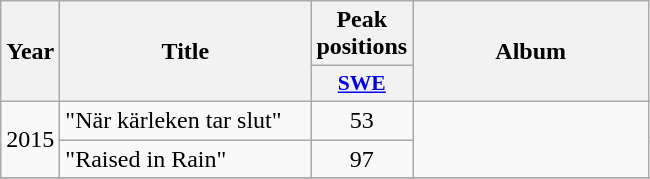<table class="wikitable">
<tr>
<th rowspan="2" width="10">Year</th>
<th rowspan="2" width="160">Title</th>
<th width="20">Peak positions</th>
<th align="center" rowspan="2" width="150">Album</th>
</tr>
<tr>
<th scope="col" style="width:3em;font-size:90%;"><a href='#'>SWE</a><br></th>
</tr>
<tr>
<td style="text-align:center;" rowspan=2>2015</td>
<td>"När kärleken tar slut"</td>
<td style="text-align:center;">53</td>
<td style="text-align:center;" rowspan=2></td>
</tr>
<tr>
<td>"Raised in Rain"</td>
<td style="text-align:center;">97</td>
</tr>
<tr>
</tr>
</table>
